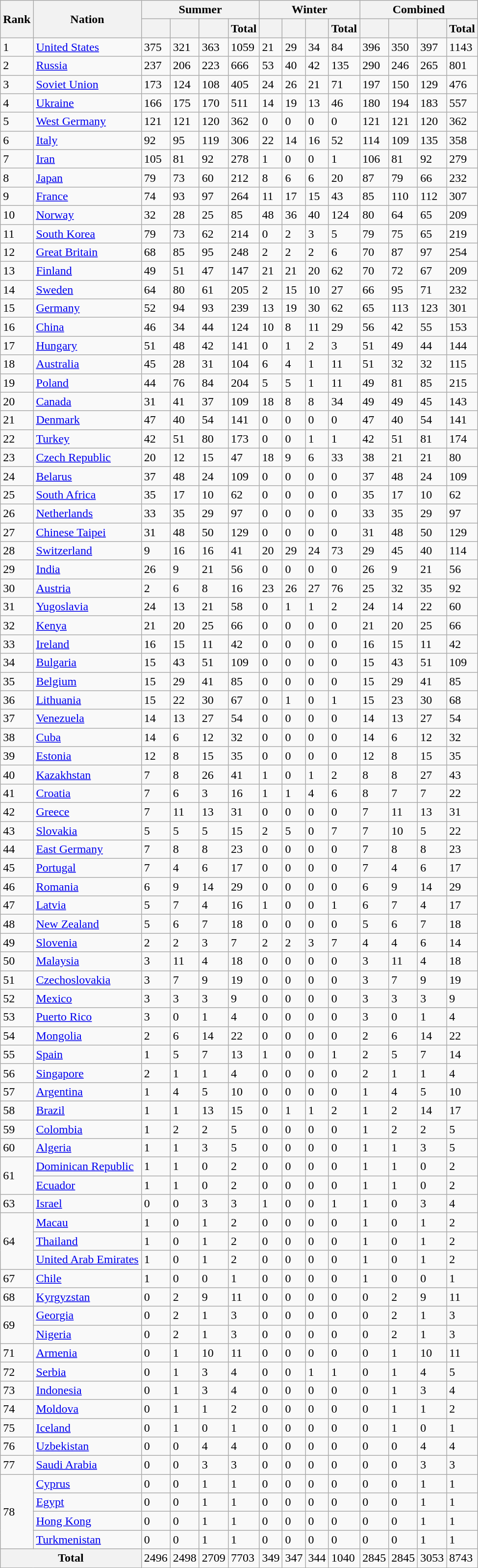<table class="wikitable sortable">
<tr>
<th rowspan="2">Rank</th>
<th rowspan="2">Nation</th>
<th colspan="4">Summer</th>
<th colspan="4">Winter</th>
<th colspan="4">Combined</th>
</tr>
<tr>
<th></th>
<th></th>
<th></th>
<th>Total</th>
<th></th>
<th></th>
<th></th>
<th>Total</th>
<th></th>
<th></th>
<th></th>
<th>Total</th>
</tr>
<tr>
<td>1</td>
<td><a href='#'>United States</a></td>
<td>375</td>
<td>321</td>
<td>363</td>
<td>1059</td>
<td>21</td>
<td>29</td>
<td>34</td>
<td>84</td>
<td>396</td>
<td>350</td>
<td>397</td>
<td>1143</td>
</tr>
<tr>
<td>2</td>
<td><a href='#'>Russia</a></td>
<td>237</td>
<td>206</td>
<td>223</td>
<td>666</td>
<td>53</td>
<td>40</td>
<td>42</td>
<td>135</td>
<td>290</td>
<td>246</td>
<td>265</td>
<td>801</td>
</tr>
<tr>
<td>3</td>
<td><a href='#'>Soviet Union</a></td>
<td>173</td>
<td>124</td>
<td>108</td>
<td>405</td>
<td>24</td>
<td>26</td>
<td>21</td>
<td>71</td>
<td>197</td>
<td>150</td>
<td>129</td>
<td>476</td>
</tr>
<tr>
<td>4</td>
<td><a href='#'>Ukraine</a></td>
<td>166</td>
<td>175</td>
<td>170</td>
<td>511</td>
<td>14</td>
<td>19</td>
<td>13</td>
<td>46</td>
<td>180</td>
<td>194</td>
<td>183</td>
<td>557</td>
</tr>
<tr>
<td>5</td>
<td><a href='#'>West Germany</a></td>
<td>121</td>
<td>121</td>
<td>120</td>
<td>362</td>
<td>0</td>
<td>0</td>
<td>0</td>
<td>0</td>
<td>121</td>
<td>121</td>
<td>120</td>
<td>362</td>
</tr>
<tr>
<td>6</td>
<td><a href='#'>Italy</a></td>
<td>92</td>
<td>95</td>
<td>119</td>
<td>306</td>
<td>22</td>
<td>14</td>
<td>16</td>
<td>52</td>
<td>114</td>
<td>109</td>
<td>135</td>
<td>358</td>
</tr>
<tr>
<td>7</td>
<td><a href='#'>Iran</a></td>
<td>105</td>
<td>81</td>
<td>92</td>
<td>278</td>
<td>1</td>
<td>0</td>
<td>0</td>
<td>1</td>
<td>106</td>
<td>81</td>
<td>92</td>
<td>279</td>
</tr>
<tr>
<td>8</td>
<td><a href='#'>Japan</a></td>
<td>79</td>
<td>73</td>
<td>60</td>
<td>212</td>
<td>8</td>
<td>6</td>
<td>6</td>
<td>20</td>
<td>87</td>
<td>79</td>
<td>66</td>
<td>232</td>
</tr>
<tr>
<td>9</td>
<td><a href='#'>France</a></td>
<td>74</td>
<td>93</td>
<td>97</td>
<td>264</td>
<td>11</td>
<td>17</td>
<td>15</td>
<td>43</td>
<td>85</td>
<td>110</td>
<td>112</td>
<td>307</td>
</tr>
<tr>
<td>10</td>
<td><a href='#'>Norway</a></td>
<td>32</td>
<td>28</td>
<td>25</td>
<td>85</td>
<td>48</td>
<td>36</td>
<td>40</td>
<td>124</td>
<td>80</td>
<td>64</td>
<td>65</td>
<td>209</td>
</tr>
<tr>
<td>11</td>
<td><a href='#'>South Korea</a></td>
<td>79</td>
<td>73</td>
<td>62</td>
<td>214</td>
<td>0</td>
<td>2</td>
<td>3</td>
<td>5</td>
<td>79</td>
<td>75</td>
<td>65</td>
<td>219</td>
</tr>
<tr>
<td>12</td>
<td><a href='#'>Great Britain</a></td>
<td>68</td>
<td>85</td>
<td>95</td>
<td>248</td>
<td>2</td>
<td>2</td>
<td>2</td>
<td>6</td>
<td>70</td>
<td>87</td>
<td>97</td>
<td>254</td>
</tr>
<tr>
<td>13</td>
<td><a href='#'>Finland</a></td>
<td>49</td>
<td>51</td>
<td>47</td>
<td>147</td>
<td>21</td>
<td>21</td>
<td>20</td>
<td>62</td>
<td>70</td>
<td>72</td>
<td>67</td>
<td>209</td>
</tr>
<tr>
<td>14</td>
<td><a href='#'>Sweden</a></td>
<td>64</td>
<td>80</td>
<td>61</td>
<td>205</td>
<td>2</td>
<td>15</td>
<td>10</td>
<td>27</td>
<td>66</td>
<td>95</td>
<td>71</td>
<td>232</td>
</tr>
<tr>
<td>15</td>
<td><a href='#'>Germany</a></td>
<td>52</td>
<td>94</td>
<td>93</td>
<td>239</td>
<td>13</td>
<td>19</td>
<td>30</td>
<td>62</td>
<td>65</td>
<td>113</td>
<td>123</td>
<td>301</td>
</tr>
<tr>
<td>16</td>
<td><a href='#'>China</a></td>
<td>46</td>
<td>34</td>
<td>44</td>
<td>124</td>
<td>10</td>
<td>8</td>
<td>11</td>
<td>29</td>
<td>56</td>
<td>42</td>
<td>55</td>
<td>153</td>
</tr>
<tr>
<td>17</td>
<td><a href='#'>Hungary</a></td>
<td>51</td>
<td>48</td>
<td>42</td>
<td>141</td>
<td>0</td>
<td>1</td>
<td>2</td>
<td>3</td>
<td>51</td>
<td>49</td>
<td>44</td>
<td>144</td>
</tr>
<tr>
<td>18</td>
<td><a href='#'>Australia</a></td>
<td>45</td>
<td>28</td>
<td>31</td>
<td>104</td>
<td>6</td>
<td>4</td>
<td>1</td>
<td>11</td>
<td>51</td>
<td>32</td>
<td>32</td>
<td>115</td>
</tr>
<tr>
<td>19</td>
<td><a href='#'>Poland</a></td>
<td>44</td>
<td>76</td>
<td>84</td>
<td>204</td>
<td>5</td>
<td>5</td>
<td>1</td>
<td>11</td>
<td>49</td>
<td>81</td>
<td>85</td>
<td>215</td>
</tr>
<tr>
<td>20</td>
<td><a href='#'>Canada</a></td>
<td>31</td>
<td>41</td>
<td>37</td>
<td>109</td>
<td>18</td>
<td>8</td>
<td>8</td>
<td>34</td>
<td>49</td>
<td>49</td>
<td>45</td>
<td>143</td>
</tr>
<tr>
<td>21</td>
<td><a href='#'>Denmark</a></td>
<td>47</td>
<td>40</td>
<td>54</td>
<td>141</td>
<td>0</td>
<td>0</td>
<td>0</td>
<td>0</td>
<td>47</td>
<td>40</td>
<td>54</td>
<td>141</td>
</tr>
<tr>
<td>22</td>
<td><a href='#'>Turkey</a></td>
<td>42</td>
<td>51</td>
<td>80</td>
<td>173</td>
<td>0</td>
<td>0</td>
<td>1</td>
<td>1</td>
<td>42</td>
<td>51</td>
<td>81</td>
<td>174</td>
</tr>
<tr>
<td>23</td>
<td><a href='#'>Czech Republic</a></td>
<td>20</td>
<td>12</td>
<td>15</td>
<td>47</td>
<td>18</td>
<td>9</td>
<td>6</td>
<td>33</td>
<td>38</td>
<td>21</td>
<td>21</td>
<td>80</td>
</tr>
<tr>
<td>24</td>
<td><a href='#'>Belarus</a></td>
<td>37</td>
<td>48</td>
<td>24</td>
<td>109</td>
<td>0</td>
<td>0</td>
<td>0</td>
<td>0</td>
<td>37</td>
<td>48</td>
<td>24</td>
<td>109</td>
</tr>
<tr>
<td>25</td>
<td><a href='#'>South Africa</a></td>
<td>35</td>
<td>17</td>
<td>10</td>
<td>62</td>
<td>0</td>
<td>0</td>
<td>0</td>
<td>0</td>
<td>35</td>
<td>17</td>
<td>10</td>
<td>62</td>
</tr>
<tr>
<td>26</td>
<td><a href='#'>Netherlands</a></td>
<td>33</td>
<td>35</td>
<td>29</td>
<td>97</td>
<td>0</td>
<td>0</td>
<td>0</td>
<td>0</td>
<td>33</td>
<td>35</td>
<td>29</td>
<td>97</td>
</tr>
<tr>
<td>27</td>
<td><a href='#'>Chinese Taipei</a></td>
<td>31</td>
<td>48</td>
<td>50</td>
<td>129</td>
<td>0</td>
<td>0</td>
<td>0</td>
<td>0</td>
<td>31</td>
<td>48</td>
<td>50</td>
<td>129</td>
</tr>
<tr>
<td>28</td>
<td><a href='#'>Switzerland</a></td>
<td>9</td>
<td>16</td>
<td>16</td>
<td>41</td>
<td>20</td>
<td>29</td>
<td>24</td>
<td>73</td>
<td>29</td>
<td>45</td>
<td>40</td>
<td>114</td>
</tr>
<tr>
<td>29</td>
<td><a href='#'>India</a></td>
<td>26</td>
<td>9</td>
<td>21</td>
<td>56</td>
<td>0</td>
<td>0</td>
<td>0</td>
<td>0</td>
<td>26</td>
<td>9</td>
<td>21</td>
<td>56</td>
</tr>
<tr>
<td>30</td>
<td><a href='#'>Austria</a></td>
<td>2</td>
<td>6</td>
<td>8</td>
<td>16</td>
<td>23</td>
<td>26</td>
<td>27</td>
<td>76</td>
<td>25</td>
<td>32</td>
<td>35</td>
<td>92</td>
</tr>
<tr>
<td>31</td>
<td><a href='#'>Yugoslavia</a></td>
<td>24</td>
<td>13</td>
<td>21</td>
<td>58</td>
<td>0</td>
<td>1</td>
<td>1</td>
<td>2</td>
<td>24</td>
<td>14</td>
<td>22</td>
<td>60</td>
</tr>
<tr>
<td>32</td>
<td><a href='#'>Kenya</a></td>
<td>21</td>
<td>20</td>
<td>25</td>
<td>66</td>
<td>0</td>
<td>0</td>
<td>0</td>
<td>0</td>
<td>21</td>
<td>20</td>
<td>25</td>
<td>66</td>
</tr>
<tr>
<td>33</td>
<td><a href='#'>Ireland</a></td>
<td>16</td>
<td>15</td>
<td>11</td>
<td>42</td>
<td>0</td>
<td>0</td>
<td>0</td>
<td>0</td>
<td>16</td>
<td>15</td>
<td>11</td>
<td>42</td>
</tr>
<tr>
<td>34</td>
<td><a href='#'>Bulgaria</a></td>
<td>15</td>
<td>43</td>
<td>51</td>
<td>109</td>
<td>0</td>
<td>0</td>
<td>0</td>
<td>0</td>
<td>15</td>
<td>43</td>
<td>51</td>
<td>109</td>
</tr>
<tr>
<td>35</td>
<td><a href='#'>Belgium</a></td>
<td>15</td>
<td>29</td>
<td>41</td>
<td>85</td>
<td>0</td>
<td>0</td>
<td>0</td>
<td>0</td>
<td>15</td>
<td>29</td>
<td>41</td>
<td>85</td>
</tr>
<tr>
<td>36</td>
<td><a href='#'>Lithuania</a></td>
<td>15</td>
<td>22</td>
<td>30</td>
<td>67</td>
<td>0</td>
<td>1</td>
<td>0</td>
<td>1</td>
<td>15</td>
<td>23</td>
<td>30</td>
<td>68</td>
</tr>
<tr>
<td>37</td>
<td><a href='#'>Venezuela</a></td>
<td>14</td>
<td>13</td>
<td>27</td>
<td>54</td>
<td>0</td>
<td>0</td>
<td>0</td>
<td>0</td>
<td>14</td>
<td>13</td>
<td>27</td>
<td>54</td>
</tr>
<tr>
<td>38</td>
<td><a href='#'>Cuba</a></td>
<td>14</td>
<td>6</td>
<td>12</td>
<td>32</td>
<td>0</td>
<td>0</td>
<td>0</td>
<td>0</td>
<td>14</td>
<td>6</td>
<td>12</td>
<td>32</td>
</tr>
<tr>
<td>39</td>
<td><a href='#'>Estonia</a></td>
<td>12</td>
<td>8</td>
<td>15</td>
<td>35</td>
<td>0</td>
<td>0</td>
<td>0</td>
<td>0</td>
<td>12</td>
<td>8</td>
<td>15</td>
<td>35</td>
</tr>
<tr>
<td>40</td>
<td><a href='#'>Kazakhstan</a></td>
<td>7</td>
<td>8</td>
<td>26</td>
<td>41</td>
<td>1</td>
<td>0</td>
<td>1</td>
<td>2</td>
<td>8</td>
<td>8</td>
<td>27</td>
<td>43</td>
</tr>
<tr>
<td>41</td>
<td><a href='#'>Croatia</a></td>
<td>7</td>
<td>6</td>
<td>3</td>
<td>16</td>
<td>1</td>
<td>1</td>
<td>4</td>
<td>6</td>
<td>8</td>
<td>7</td>
<td>7</td>
<td>22</td>
</tr>
<tr>
<td>42</td>
<td><a href='#'>Greece</a></td>
<td>7</td>
<td>11</td>
<td>13</td>
<td>31</td>
<td>0</td>
<td>0</td>
<td>0</td>
<td>0</td>
<td>7</td>
<td>11</td>
<td>13</td>
<td>31</td>
</tr>
<tr>
<td>43</td>
<td><a href='#'>Slovakia</a></td>
<td>5</td>
<td>5</td>
<td>5</td>
<td>15</td>
<td>2</td>
<td>5</td>
<td>0</td>
<td>7</td>
<td>7</td>
<td>10</td>
<td>5</td>
<td>22</td>
</tr>
<tr>
<td>44</td>
<td><a href='#'>East Germany</a></td>
<td>7</td>
<td>8</td>
<td>8</td>
<td>23</td>
<td>0</td>
<td>0</td>
<td>0</td>
<td>0</td>
<td>7</td>
<td>8</td>
<td>8</td>
<td>23</td>
</tr>
<tr>
<td>45</td>
<td><a href='#'>Portugal</a></td>
<td>7</td>
<td>4</td>
<td>6</td>
<td>17</td>
<td>0</td>
<td>0</td>
<td>0</td>
<td>0</td>
<td>7</td>
<td>4</td>
<td>6</td>
<td>17</td>
</tr>
<tr>
<td>46</td>
<td><a href='#'>Romania</a></td>
<td>6</td>
<td>9</td>
<td>14</td>
<td>29</td>
<td>0</td>
<td>0</td>
<td>0</td>
<td>0</td>
<td>6</td>
<td>9</td>
<td>14</td>
<td>29</td>
</tr>
<tr>
<td>47</td>
<td><a href='#'>Latvia</a></td>
<td>5</td>
<td>7</td>
<td>4</td>
<td>16</td>
<td>1</td>
<td>0</td>
<td>0</td>
<td>1</td>
<td>6</td>
<td>7</td>
<td>4</td>
<td>17</td>
</tr>
<tr>
<td>48</td>
<td><a href='#'>New Zealand</a></td>
<td>5</td>
<td>6</td>
<td>7</td>
<td>18</td>
<td>0</td>
<td>0</td>
<td>0</td>
<td>0</td>
<td>5</td>
<td>6</td>
<td>7</td>
<td>18</td>
</tr>
<tr>
<td>49</td>
<td><a href='#'>Slovenia</a></td>
<td>2</td>
<td>2</td>
<td>3</td>
<td>7</td>
<td>2</td>
<td>2</td>
<td>3</td>
<td>7</td>
<td>4</td>
<td>4</td>
<td>6</td>
<td>14</td>
</tr>
<tr>
<td>50</td>
<td><a href='#'>Malaysia</a></td>
<td>3</td>
<td>11</td>
<td>4</td>
<td>18</td>
<td>0</td>
<td>0</td>
<td>0</td>
<td>0</td>
<td>3</td>
<td>11</td>
<td>4</td>
<td>18</td>
</tr>
<tr>
<td>51</td>
<td><a href='#'>Czechoslovakia</a></td>
<td>3</td>
<td>7</td>
<td>9</td>
<td>19</td>
<td>0</td>
<td>0</td>
<td>0</td>
<td>0</td>
<td>3</td>
<td>7</td>
<td>9</td>
<td>19</td>
</tr>
<tr>
<td>52</td>
<td><a href='#'>Mexico</a></td>
<td>3</td>
<td>3</td>
<td>3</td>
<td>9</td>
<td>0</td>
<td>0</td>
<td>0</td>
<td>0</td>
<td>3</td>
<td>3</td>
<td>3</td>
<td>9</td>
</tr>
<tr>
<td>53</td>
<td><a href='#'>Puerto Rico</a></td>
<td>3</td>
<td>0</td>
<td>1</td>
<td>4</td>
<td>0</td>
<td>0</td>
<td>0</td>
<td>0</td>
<td>3</td>
<td>0</td>
<td>1</td>
<td>4</td>
</tr>
<tr>
<td>54</td>
<td><a href='#'>Mongolia</a></td>
<td>2</td>
<td>6</td>
<td>14</td>
<td>22</td>
<td>0</td>
<td>0</td>
<td>0</td>
<td>0</td>
<td>2</td>
<td>6</td>
<td>14</td>
<td>22</td>
</tr>
<tr>
<td>55</td>
<td><a href='#'>Spain</a></td>
<td>1</td>
<td>5</td>
<td>7</td>
<td>13</td>
<td>1</td>
<td>0</td>
<td>0</td>
<td>1</td>
<td>2</td>
<td>5</td>
<td>7</td>
<td>14</td>
</tr>
<tr>
<td>56</td>
<td><a href='#'>Singapore</a></td>
<td>2</td>
<td>1</td>
<td>1</td>
<td>4</td>
<td>0</td>
<td>0</td>
<td>0</td>
<td>0</td>
<td>2</td>
<td>1</td>
<td>1</td>
<td>4</td>
</tr>
<tr>
<td>57</td>
<td><a href='#'>Argentina</a></td>
<td>1</td>
<td>4</td>
<td>5</td>
<td>10</td>
<td>0</td>
<td>0</td>
<td>0</td>
<td>0</td>
<td>1</td>
<td>4</td>
<td>5</td>
<td>10</td>
</tr>
<tr>
<td>58</td>
<td><a href='#'>Brazil</a></td>
<td>1</td>
<td>1</td>
<td>13</td>
<td>15</td>
<td>0</td>
<td>1</td>
<td>1</td>
<td>2</td>
<td>1</td>
<td>2</td>
<td>14</td>
<td>17</td>
</tr>
<tr>
<td>59</td>
<td><a href='#'>Colombia</a></td>
<td>1</td>
<td>2</td>
<td>2</td>
<td>5</td>
<td>0</td>
<td>0</td>
<td>0</td>
<td>0</td>
<td>1</td>
<td>2</td>
<td>2</td>
<td>5</td>
</tr>
<tr>
<td>60</td>
<td><a href='#'>Algeria</a></td>
<td>1</td>
<td>1</td>
<td>3</td>
<td>5</td>
<td>0</td>
<td>0</td>
<td>0</td>
<td>0</td>
<td>1</td>
<td>1</td>
<td>3</td>
<td>5</td>
</tr>
<tr>
<td rowspan="2">61</td>
<td><a href='#'>Dominican Republic</a></td>
<td>1</td>
<td>1</td>
<td>0</td>
<td>2</td>
<td>0</td>
<td>0</td>
<td>0</td>
<td>0</td>
<td>1</td>
<td>1</td>
<td>0</td>
<td>2</td>
</tr>
<tr>
<td><a href='#'>Ecuador</a></td>
<td>1</td>
<td>1</td>
<td>0</td>
<td>2</td>
<td>0</td>
<td>0</td>
<td>0</td>
<td>0</td>
<td>1</td>
<td>1</td>
<td>0</td>
<td>2</td>
</tr>
<tr>
<td>63</td>
<td><a href='#'>Israel</a></td>
<td>0</td>
<td>0</td>
<td>3</td>
<td>3</td>
<td>1</td>
<td>0</td>
<td>0</td>
<td>1</td>
<td>1</td>
<td>0</td>
<td>3</td>
<td>4</td>
</tr>
<tr>
<td rowspan="3">64</td>
<td><a href='#'>Macau</a></td>
<td>1</td>
<td>0</td>
<td>1</td>
<td>2</td>
<td>0</td>
<td>0</td>
<td>0</td>
<td>0</td>
<td>1</td>
<td>0</td>
<td>1</td>
<td>2</td>
</tr>
<tr>
<td><a href='#'>Thailand</a></td>
<td>1</td>
<td>0</td>
<td>1</td>
<td>2</td>
<td>0</td>
<td>0</td>
<td>0</td>
<td>0</td>
<td>1</td>
<td>0</td>
<td>1</td>
<td>2</td>
</tr>
<tr>
<td><a href='#'>United Arab Emirates</a></td>
<td>1</td>
<td>0</td>
<td>1</td>
<td>2</td>
<td>0</td>
<td>0</td>
<td>0</td>
<td>0</td>
<td>1</td>
<td>0</td>
<td>1</td>
<td>2</td>
</tr>
<tr>
<td>67</td>
<td><a href='#'>Chile</a></td>
<td>1</td>
<td>0</td>
<td>0</td>
<td>1</td>
<td>0</td>
<td>0</td>
<td>0</td>
<td>0</td>
<td>1</td>
<td>0</td>
<td>0</td>
<td>1</td>
</tr>
<tr>
<td>68</td>
<td><a href='#'>Kyrgyzstan</a></td>
<td>0</td>
<td>2</td>
<td>9</td>
<td>11</td>
<td>0</td>
<td>0</td>
<td>0</td>
<td>0</td>
<td>0</td>
<td>2</td>
<td>9</td>
<td>11</td>
</tr>
<tr>
<td rowspan="2">69</td>
<td><a href='#'>Georgia</a></td>
<td>0</td>
<td>2</td>
<td>1</td>
<td>3</td>
<td>0</td>
<td>0</td>
<td>0</td>
<td>0</td>
<td>0</td>
<td>2</td>
<td>1</td>
<td>3</td>
</tr>
<tr>
<td><a href='#'>Nigeria</a></td>
<td>0</td>
<td>2</td>
<td>1</td>
<td>3</td>
<td>0</td>
<td>0</td>
<td>0</td>
<td>0</td>
<td>0</td>
<td>2</td>
<td>1</td>
<td>3</td>
</tr>
<tr>
<td>71</td>
<td><a href='#'>Armenia</a></td>
<td>0</td>
<td>1</td>
<td>10</td>
<td>11</td>
<td>0</td>
<td>0</td>
<td>0</td>
<td>0</td>
<td>0</td>
<td>1</td>
<td>10</td>
<td>11</td>
</tr>
<tr>
<td>72</td>
<td><a href='#'>Serbia</a></td>
<td>0</td>
<td>1</td>
<td>3</td>
<td>4</td>
<td>0</td>
<td>0</td>
<td>1</td>
<td>1</td>
<td>0</td>
<td>1</td>
<td>4</td>
<td>5</td>
</tr>
<tr>
<td>73</td>
<td><a href='#'>Indonesia</a></td>
<td>0</td>
<td>1</td>
<td>3</td>
<td>4</td>
<td>0</td>
<td>0</td>
<td>0</td>
<td>0</td>
<td>0</td>
<td>1</td>
<td>3</td>
<td>4</td>
</tr>
<tr>
<td>74</td>
<td><a href='#'>Moldova</a></td>
<td>0</td>
<td>1</td>
<td>1</td>
<td>2</td>
<td>0</td>
<td>0</td>
<td>0</td>
<td>0</td>
<td>0</td>
<td>1</td>
<td>1</td>
<td>2</td>
</tr>
<tr>
<td>75</td>
<td><a href='#'>Iceland</a></td>
<td>0</td>
<td>1</td>
<td>0</td>
<td>1</td>
<td>0</td>
<td>0</td>
<td>0</td>
<td>0</td>
<td>0</td>
<td>1</td>
<td>0</td>
<td>1</td>
</tr>
<tr>
<td>76</td>
<td><a href='#'>Uzbekistan</a></td>
<td>0</td>
<td>0</td>
<td>4</td>
<td>4</td>
<td>0</td>
<td>0</td>
<td>0</td>
<td>0</td>
<td>0</td>
<td>0</td>
<td>4</td>
<td>4</td>
</tr>
<tr>
<td>77</td>
<td><a href='#'>Saudi Arabia</a></td>
<td>0</td>
<td>0</td>
<td>3</td>
<td>3</td>
<td>0</td>
<td>0</td>
<td>0</td>
<td>0</td>
<td>0</td>
<td>0</td>
<td>3</td>
<td>3</td>
</tr>
<tr>
<td rowspan="4">78</td>
<td><a href='#'>Cyprus</a></td>
<td>0</td>
<td>0</td>
<td>1</td>
<td>1</td>
<td>0</td>
<td>0</td>
<td>0</td>
<td>0</td>
<td>0</td>
<td>0</td>
<td>1</td>
<td>1</td>
</tr>
<tr>
<td><a href='#'>Egypt</a></td>
<td>0</td>
<td>0</td>
<td>1</td>
<td>1</td>
<td>0</td>
<td>0</td>
<td>0</td>
<td>0</td>
<td>0</td>
<td>0</td>
<td>1</td>
<td>1</td>
</tr>
<tr>
<td><a href='#'>Hong Kong</a></td>
<td>0</td>
<td>0</td>
<td>1</td>
<td>1</td>
<td>0</td>
<td>0</td>
<td>0</td>
<td>0</td>
<td>0</td>
<td>0</td>
<td>1</td>
<td>1</td>
</tr>
<tr>
<td><a href='#'>Turkmenistan</a></td>
<td>0</td>
<td>0</td>
<td>1</td>
<td>1</td>
<td>0</td>
<td>0</td>
<td>0</td>
<td>0</td>
<td>0</td>
<td>0</td>
<td>1</td>
<td>1</td>
</tr>
<tr>
<th colspan="2">Total</th>
<td>2496</td>
<td>2498</td>
<td>2709</td>
<td>7703</td>
<td>349</td>
<td>347</td>
<td>344</td>
<td>1040</td>
<td>2845</td>
<td>2845</td>
<td>3053</td>
<td>8743</td>
</tr>
</table>
